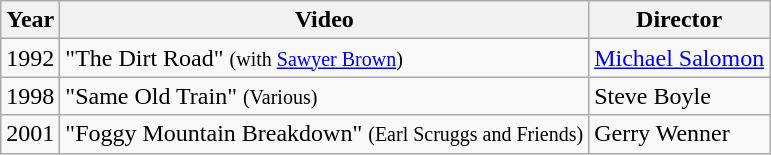<table class="wikitable">
<tr>
<th>Year</th>
<th>Video</th>
<th>Director</th>
</tr>
<tr>
<td>1992</td>
<td>"The Dirt Road" <small>(with <a href='#'>Sawyer Brown</a>)</small></td>
<td><a href='#'>Michael Salomon</a></td>
</tr>
<tr>
<td>1998</td>
<td>"Same Old Train" <small>(Various)</small></td>
<td>Steve Boyle</td>
</tr>
<tr>
<td>2001</td>
<td>"Foggy Mountain Breakdown" <small>(Earl Scruggs and Friends)</small></td>
<td>Gerry Wenner</td>
</tr>
</table>
